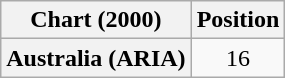<table class="wikitable plainrowheaders" style="text-align:center">
<tr>
<th scope="col">Chart (2000)</th>
<th scope="col">Position</th>
</tr>
<tr>
<th scope="row">Australia (ARIA)</th>
<td>16</td>
</tr>
</table>
